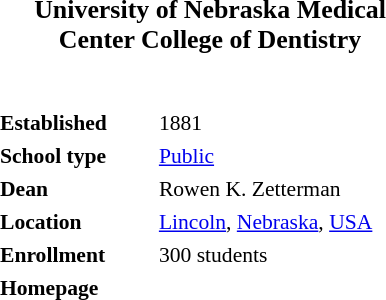<table class="toccolours" style="float: right; margin-left: 1em; width: 20em; font-size: 90%; clear: right" cellspacing="3">
<tr>
<td colspan="2" style="text-align: center; font-size: larger;"><strong>University of Nebraska Medical Center College of Dentistry</strong></td>
</tr>
<tr>
<td colspan="2" style="padding: 1em 0; text-align: center;"></td>
</tr>
<tr style="vertical-align: top;">
<td><strong>Established</strong></td>
<td style="padding-right: 1em;">1881</td>
</tr>
<tr style="vertical-align: top;">
<td><strong>School type</strong></td>
<td style="padding-right: 1em;"><a href='#'>Public</a></td>
</tr>
<tr style="vertical-align: top;">
<td><strong>Dean</strong></td>
<td style="padding-right: 1em;">Rowen K. Zetterman</td>
</tr>
<tr style="vertical-align: top;">
<td><strong>Location</strong></td>
<td style="padding-right: 1em;"><a href='#'>Lincoln</a>, <a href='#'>Nebraska</a>, <a href='#'>USA</a></td>
</tr>
<tr style="vertical-align: top;">
<td><strong>Enrollment</strong></td>
<td style="padding-right: 1em;">300 students</td>
</tr>
<tr style="vertical-align: top;">
<td><strong>Homepage</strong></td>
<td style="padding-right: 1em;"></td>
</tr>
<tr style="vertical-align: top;">
</tr>
</table>
